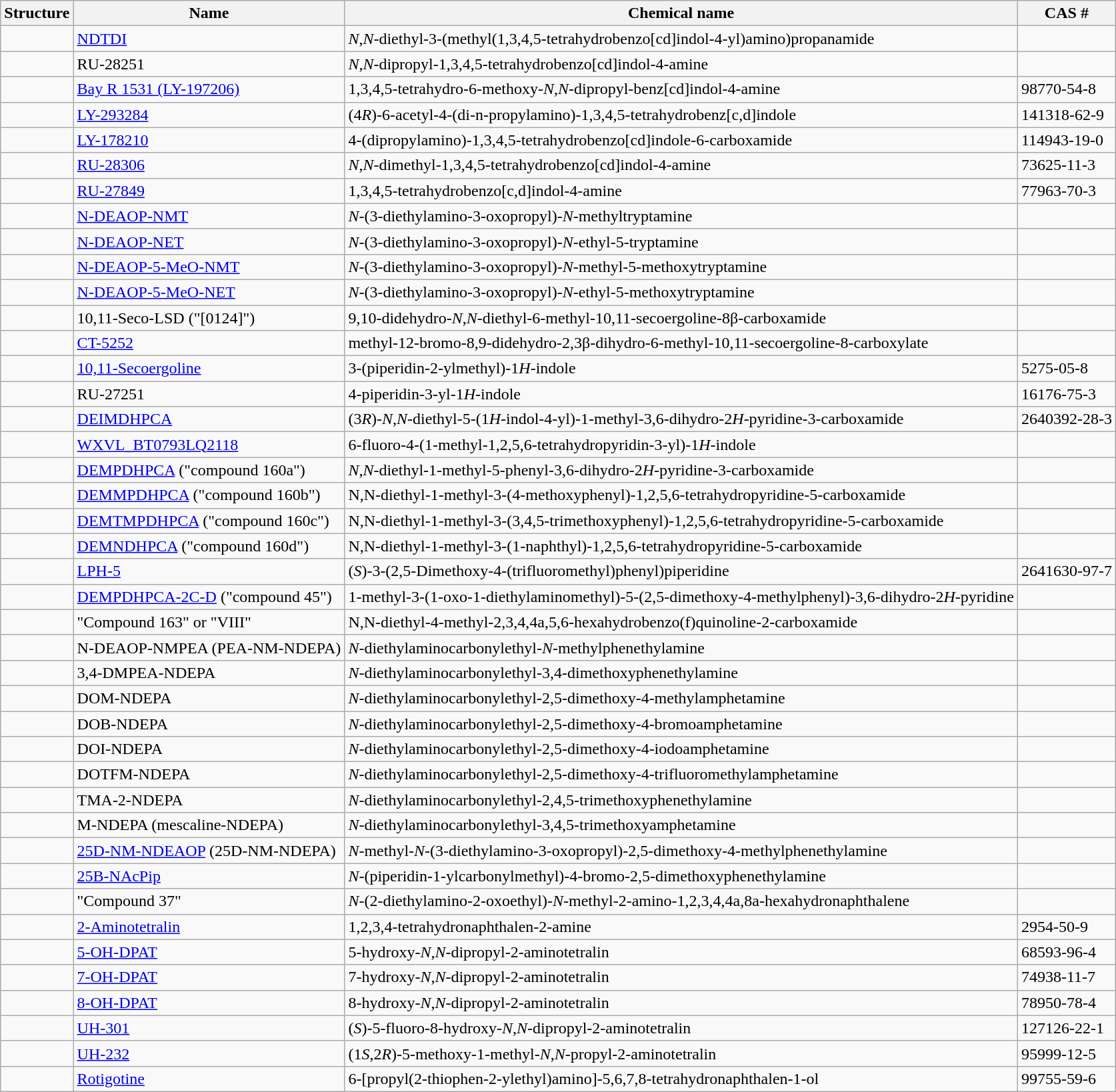<table class="wikitable sticky-header">
<tr>
<th>Structure</th>
<th>Name</th>
<th>Chemical name</th>
<th>CAS #</th>
</tr>
<tr>
<td></td>
<td><a href='#'>NDTDI</a></td>
<td><em>N</em>,<em>N</em>-diethyl-3-(methyl(1,3,4,5-tetrahydrobenzo[cd]indol-4-yl)amino)propanamide</td>
<td></td>
</tr>
<tr>
<td></td>
<td>RU-28251</td>
<td><em>N</em>,<em>N</em>-dipropyl-1,3,4,5-tetrahydrobenzo[cd]indol-4-amine</td>
<td></td>
</tr>
<tr>
<td></td>
<td><a href='#'>Bay R 1531 (LY-197206)</a></td>
<td>1,3,4,5-tetrahydro-6-methoxy-<em>N</em>,<em>N</em>-dipropyl-benz[cd]indol-4-amine</td>
<td>98770-54-8</td>
</tr>
<tr>
<td></td>
<td><a href='#'>LY-293284</a></td>
<td>(4<em>R</em>)-6-acetyl-4-(di-n-propylamino)-1,3,4,5-tetrahydrobenz[c,d]indole</td>
<td>141318-62-9</td>
</tr>
<tr>
<td></td>
<td><a href='#'>LY-178210</a></td>
<td>4-(dipropylamino)-1,3,4,5-tetrahydrobenzo[cd]indole-6-carboxamide</td>
<td>114943-19-0</td>
</tr>
<tr>
<td></td>
<td><a href='#'>RU-28306</a></td>
<td><em>N</em>,<em>N</em>-dimethyl-1,3,4,5-tetrahydrobenzo[cd]indol-4-amine</td>
<td>73625-11-3</td>
</tr>
<tr>
<td></td>
<td><a href='#'>RU-27849</a></td>
<td>1,3,4,5-tetrahydrobenzo[c,d]indol-4-amine</td>
<td>77963-70-3</td>
</tr>
<tr>
<td></td>
<td><a href='#'>N-DEAOP-NMT</a></td>
<td><em>N</em>-(3-diethylamino-3-oxopropyl)-<em>N</em>-methyltryptamine</td>
<td></td>
</tr>
<tr>
<td></td>
<td><a href='#'>N-DEAOP-NET</a></td>
<td><em>N</em>-(3-diethylamino-3-oxopropyl)-<em>N</em>-ethyl-5-tryptamine</td>
<td></td>
</tr>
<tr>
<td></td>
<td><a href='#'>N-DEAOP-5-MeO-NMT</a></td>
<td><em>N</em>-(3-diethylamino-3-oxopropyl)-<em>N</em>-methyl-5-methoxytryptamine</td>
<td></td>
</tr>
<tr>
<td></td>
<td><a href='#'>N-DEAOP-5-MeO-NET</a></td>
<td><em>N</em>-(3-diethylamino-3-oxopropyl)-<em>N</em>-ethyl-5-methoxytryptamine</td>
<td></td>
</tr>
<tr>
<td></td>
<td>10,11-Seco-LSD ("[0124]")</td>
<td>9,10-didehydro-<em>N</em>,<em>N</em>-diethyl-6-methyl-10,11-secoergoline-8β-carboxamide</td>
<td></td>
</tr>
<tr>
<td></td>
<td><a href='#'>CT-5252</a></td>
<td>methyl-12-bromo-8,9-didehydro-2,3β-dihydro-6-methyl-10,11-secoergoline-8-carboxylate</td>
<td></td>
</tr>
<tr>
<td></td>
<td><a href='#'>10,11-Secoergoline</a></td>
<td>3-(piperidin-2-ylmethyl)-1<em>H</em>-indole</td>
<td>5275-05-8</td>
</tr>
<tr>
<td></td>
<td>RU-27251</td>
<td>4-piperidin-3-yl-1<em>H</em>-indole</td>
<td>16176-75-3</td>
</tr>
<tr>
<td></td>
<td><a href='#'>DEIMDHPCA</a></td>
<td>(3<em>R</em>)-<em>N</em>,<em>N</em>-diethyl-5-(1<em>H</em>-indol-4-yl)-1-methyl-3,6-dihydro-2<em>H</em>-pyridine-3-carboxamide</td>
<td>2640392-28-3</td>
</tr>
<tr>
<td></td>
<td><a href='#'>WXVL_BT0793LQ2118</a></td>
<td>6-fluoro-4-(1-methyl-1,2,5,6-tetrahydropyridin-3-yl)-1<em>H</em>-indole</td>
<td></td>
</tr>
<tr>
<td></td>
<td><a href='#'>DEMPDHPCA</a> ("compound 160a")</td>
<td><em>N</em>,<em>N</em>-diethyl-1-methyl-5-phenyl-3,6-dihydro-2<em>H</em>-pyridine-3-carboxamide</td>
<td></td>
</tr>
<tr>
<td></td>
<td><a href='#'>DEMMPDHPCA</a> ("compound 160b")</td>
<td>N,N-diethyl-1-methyl-3-(4-methoxyphenyl)-1,2,5,6-tetrahydropyridine-5-carboxamide</td>
<td></td>
</tr>
<tr>
<td></td>
<td><a href='#'>DEMTMPDHPCA</a> ("compound 160c")</td>
<td>N,N-diethyl-1-methyl-3-(3,4,5-trimethoxyphenyl)-1,2,5,6-tetrahydropyridine-5-carboxamide</td>
<td></td>
</tr>
<tr>
<td></td>
<td><a href='#'>DEMNDHPCA</a> ("compound 160d")</td>
<td>N,N-diethyl-1-methyl-3-(1-naphthyl)-1,2,5,6-tetrahydropyridine-5-carboxamide</td>
<td></td>
</tr>
<tr>
<td></td>
<td><a href='#'>LPH-5</a></td>
<td>(<em>S</em>)-3-(2,5-Dimethoxy-4-(trifluoromethyl)phenyl)piperidine</td>
<td>2641630-97-7</td>
</tr>
<tr>
<td></td>
<td><a href='#'>DEMPDHPCA-2C-D</a> ("compound 45")</td>
<td>1-methyl-3-(1-oxo-1-diethylaminomethyl)-5-(2,5-dimethoxy-4-methylphenyl)-3,6-dihydro-2<em>H</em>-pyridine</td>
<td></td>
</tr>
<tr>
<td></td>
<td>"Compound 163" or "VIII"</td>
<td>N,N-diethyl-4-methyl-2,3,4,4a,5,6-hexahydrobenzo(f)quinoline-2-carboxamide</td>
<td></td>
</tr>
<tr>
<td></td>
<td>N-DEAOP-NMPEA (PEA-NM-NDEPA)</td>
<td><em>N</em>-diethylaminocarbonylethyl-<em>N</em>-methylphenethylamine</td>
<td></td>
</tr>
<tr>
<td></td>
<td>3,4-DMPEA-NDEPA</td>
<td><em>N</em>-diethylaminocarbonylethyl-3,4-dimethoxyphenethylamine</td>
<td></td>
</tr>
<tr>
<td></td>
<td>DOM-NDEPA</td>
<td><em>N</em>-diethylaminocarbonylethyl-2,5-dimethoxy-4-methylamphetamine</td>
<td></td>
</tr>
<tr>
<td></td>
<td>DOB-NDEPA</td>
<td><em>N</em>-diethylaminocarbonylethyl-2,5-dimethoxy-4-bromoamphetamine</td>
<td></td>
</tr>
<tr>
<td></td>
<td>DOI-NDEPA</td>
<td><em>N</em>-diethylaminocarbonylethyl-2,5-dimethoxy-4-iodoamphetamine</td>
<td></td>
</tr>
<tr>
<td></td>
<td>DOTFM-NDEPA</td>
<td><em>N</em>-diethylaminocarbonylethyl-2,5-dimethoxy-4-trifluoromethylamphetamine</td>
<td></td>
</tr>
<tr>
<td></td>
<td>TMA-2-NDEPA</td>
<td><em>N</em>-diethylaminocarbonylethyl-2,4,5-trimethoxyphenethylamine</td>
<td></td>
</tr>
<tr>
<td></td>
<td>M-NDEPA (mescaline-NDEPA)</td>
<td><em>N</em>-diethylaminocarbonylethyl-3,4,5-trimethoxyamphetamine</td>
<td></td>
</tr>
<tr>
<td></td>
<td><a href='#'>25D-NM-NDEAOP</a> (25D-NM-NDEPA)</td>
<td><em>N</em>-methyl-<em>N</em>-(3-diethylamino-3-oxopropyl)-2,5-dimethoxy-4-methylphenethylamine</td>
<td></td>
</tr>
<tr>
<td></td>
<td><a href='#'>25B-NAcPip</a></td>
<td><em>N</em>-(piperidin-1-ylcarbonylmethyl)-4-bromo-2,5-dimethoxyphenethylamine</td>
<td></td>
</tr>
<tr>
<td></td>
<td>"Compound 37"</td>
<td><em>N</em>-(2-diethylamino-2-oxoethyl)-<em>N</em>-methyl-2-amino-1,2,3,4,4a,8a-hexahydronaphthalene</td>
<td></td>
</tr>
<tr>
<td></td>
<td><a href='#'>2-Aminotetralin</a></td>
<td>1,2,3,4-tetrahydronaphthalen-2-amine</td>
<td>2954-50-9</td>
</tr>
<tr>
<td></td>
<td><a href='#'>5-OH-DPAT</a></td>
<td>5-hydroxy-<em>N</em>,<em>N</em>-dipropyl-2-aminotetralin</td>
<td>68593-96-4</td>
</tr>
<tr>
<td></td>
<td><a href='#'>7-OH-DPAT</a></td>
<td>7-hydroxy-<em>N</em>,<em>N</em>-dipropyl-2-aminotetralin</td>
<td>74938-11-7</td>
</tr>
<tr>
<td></td>
<td><a href='#'>8-OH-DPAT</a></td>
<td>8-hydroxy-<em>N</em>,<em>N</em>-dipropyl-2-aminotetralin</td>
<td>78950-78-4</td>
</tr>
<tr>
<td></td>
<td><a href='#'>UH-301</a></td>
<td>(<em>S</em>)-5-fluoro-8-hydroxy-<em>N</em>,<em>N</em>-dipropyl-2-aminotetralin</td>
<td>127126-22-1</td>
</tr>
<tr>
<td></td>
<td><a href='#'>UH-232</a></td>
<td>(1<em>S</em>,2<em>R</em>)-5-methoxy-1-methyl-<em>N</em>,<em>N</em>-propyl-2-aminotetralin</td>
<td>95999-12-5</td>
</tr>
<tr>
<td></td>
<td><a href='#'>Rotigotine</a></td>
<td>6-[propyl(2-thiophen-2-ylethyl)amino]-5,6,7,8-tetrahydronaphthalen-1-ol</td>
<td>99755-59-6</td>
</tr>
</table>
